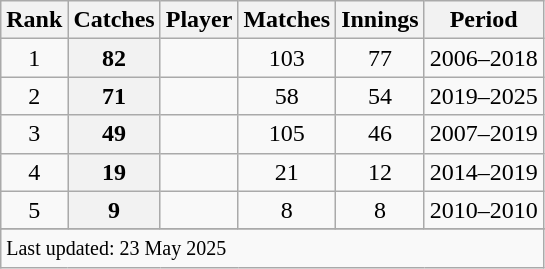<table class="wikitable plainrowheaders sortable">
<tr>
<th scope=col>Rank</th>
<th scope=col>Catches</th>
<th scope=col>Player</th>
<th scope=col>Matches</th>
<th scope=col>Innings</th>
<th scope=col>Period</th>
</tr>
<tr>
<td align=center>1</td>
<th scope=row style=text-align:center;>82</th>
<td></td>
<td align=center>103</td>
<td align=center>77</td>
<td>2006–2018</td>
</tr>
<tr>
<td align="center">2</td>
<th scope="row" style="text-align:center;">71</th>
<td></td>
<td align="center">58</td>
<td align="center">54</td>
<td>2019–2025</td>
</tr>
<tr>
<td align="center">3</td>
<th scope="row" style="text-align:center;">49</th>
<td></td>
<td align="center">105</td>
<td align="center">46</td>
<td>2007–2019</td>
</tr>
<tr>
<td align=center>4</td>
<th scope=row style=text-align:center;>19</th>
<td></td>
<td align=center>21</td>
<td align=center>12</td>
<td>2014–2019</td>
</tr>
<tr>
<td align=center>5</td>
<th scope=row style=text-align:center;>9</th>
<td></td>
<td align=center>8</td>
<td align=center>8</td>
<td>2010–2010</td>
</tr>
<tr>
</tr>
<tr class=sortbottom>
<td colspan=6><small>Last updated: 23 May 2025</small></td>
</tr>
</table>
